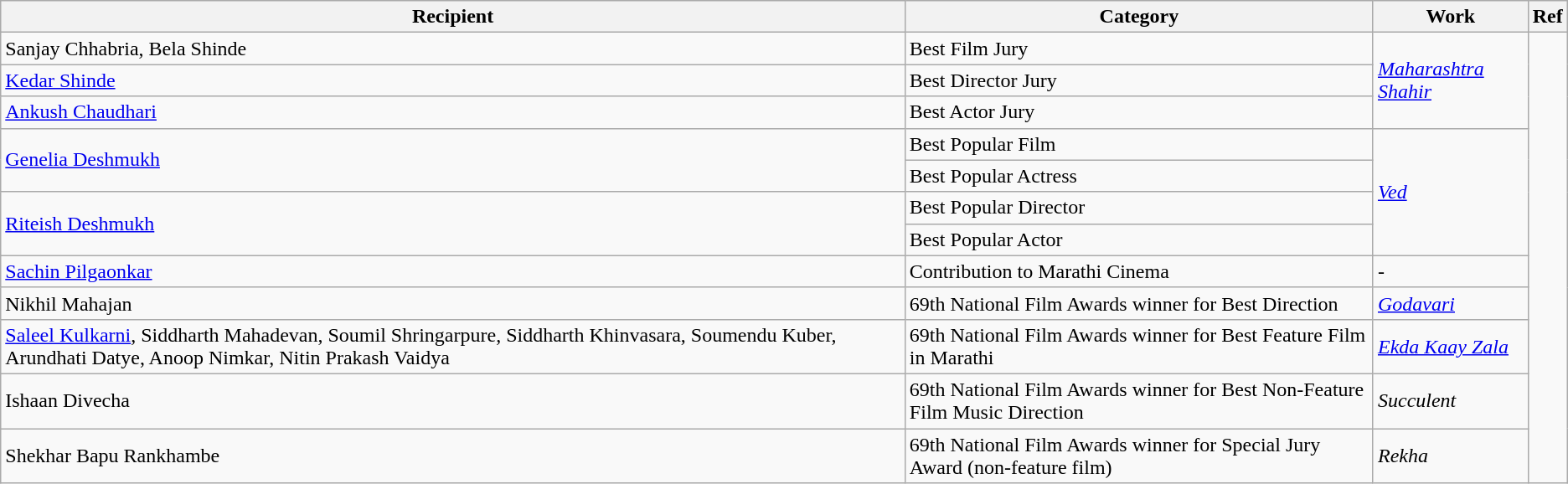<table class="wikitable">
<tr>
<th>Recipient</th>
<th>Category</th>
<th>Work</th>
<th>Ref</th>
</tr>
<tr>
<td>Sanjay Chhabria, Bela Shinde</td>
<td>Best Film Jury</td>
<td rowspan="3"><em><a href='#'>Maharashtra Shahir</a></em></td>
<td rowspan="12"></td>
</tr>
<tr>
<td><a href='#'>Kedar Shinde</a></td>
<td>Best Director Jury</td>
</tr>
<tr>
<td><a href='#'>Ankush Chaudhari</a></td>
<td>Best Actor Jury</td>
</tr>
<tr>
<td rowspan="2"><a href='#'>Genelia Deshmukh</a></td>
<td>Best Popular Film</td>
<td rowspan="4"><em><a href='#'>Ved</a></em></td>
</tr>
<tr>
<td>Best Popular Actress</td>
</tr>
<tr>
<td rowspan="2"><a href='#'>Riteish Deshmukh</a></td>
<td>Best Popular Director</td>
</tr>
<tr>
<td>Best Popular Actor</td>
</tr>
<tr>
<td><a href='#'>Sachin Pilgaonkar</a></td>
<td>Contribution to Marathi Cinema</td>
<td>-</td>
</tr>
<tr>
<td>Nikhil Mahajan</td>
<td>69th National Film Awards winner for Best Direction</td>
<td><a href='#'><em>Godavari</em></a></td>
</tr>
<tr>
<td><a href='#'>Saleel Kulkarni</a>, Siddharth Mahadevan, Soumil Shringarpure, Siddharth Khinvasara, Soumendu Kuber, Arundhati Datye, Anoop Nimkar, Nitin Prakash Vaidya</td>
<td>69th National Film Awards winner for Best Feature Film in Marathi</td>
<td><em><a href='#'>Ekda Kaay Zala</a></em></td>
</tr>
<tr>
<td>Ishaan Divecha</td>
<td>69th National Film Awards winner for Best Non-Feature Film Music Direction</td>
<td><em>Succulent</em></td>
</tr>
<tr>
<td>Shekhar Bapu Rankhambe</td>
<td>69th National Film Awards winner for Special Jury Award (non-feature film)</td>
<td><em>Rekha</em></td>
</tr>
</table>
